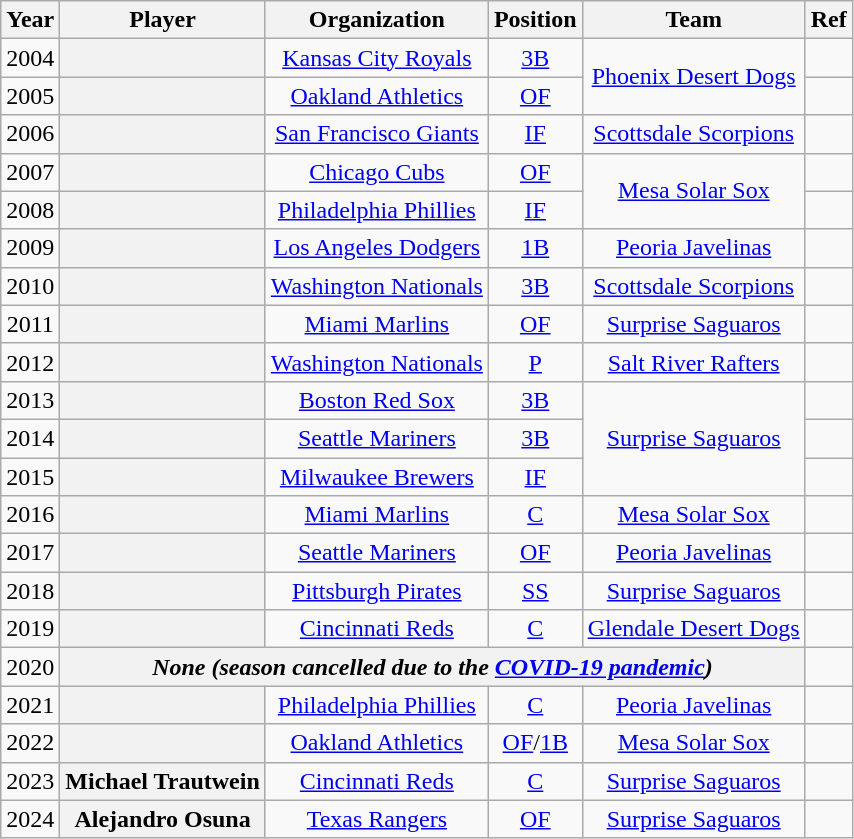<table class="wikitable sortable plainrowheaders" style="text-align:center">
<tr>
<th scope="col">Year</th>
<th scope="col">Player</th>
<th scope="col">Organization</th>
<th scope="col">Position</th>
<th scope="col">Team</th>
<th scope="col" class=unsortable>Ref</th>
</tr>
<tr>
<td>2004</td>
<th scope="row" style="text-align:center"></th>
<td><a href='#'>Kansas City Royals</a></td>
<td><a href='#'>3B</a></td>
<td rowspan="2"><a href='#'>Phoenix Desert Dogs</a></td>
<td></td>
</tr>
<tr>
<td>2005</td>
<th scope="row" style="text-align:center"></th>
<td><a href='#'>Oakland Athletics</a></td>
<td><a href='#'>OF</a></td>
<td></td>
</tr>
<tr>
<td>2006</td>
<th scope="row" style="text-align:center"></th>
<td><a href='#'>San Francisco Giants</a></td>
<td><a href='#'>IF</a></td>
<td><a href='#'>Scottsdale Scorpions</a></td>
<td></td>
</tr>
<tr>
<td>2007</td>
<th scope="row" style="text-align:center"></th>
<td><a href='#'>Chicago Cubs</a></td>
<td><a href='#'>OF</a></td>
<td rowspan="2"><a href='#'>Mesa Solar Sox</a></td>
<td></td>
</tr>
<tr>
<td>2008</td>
<th scope="row" style="text-align:center"></th>
<td><a href='#'>Philadelphia Phillies</a></td>
<td><a href='#'>IF</a></td>
<td></td>
</tr>
<tr>
<td>2009</td>
<th scope="row" style="text-align:center"></th>
<td><a href='#'>Los Angeles Dodgers</a></td>
<td><a href='#'>1B</a></td>
<td><a href='#'>Peoria Javelinas</a></td>
<td></td>
</tr>
<tr>
<td>2010</td>
<th scope="row" style="text-align:center"></th>
<td><a href='#'>Washington Nationals</a></td>
<td><a href='#'>3B</a></td>
<td><a href='#'>Scottsdale Scorpions</a></td>
<td></td>
</tr>
<tr>
<td>2011</td>
<th scope="row" style="text-align:center"></th>
<td><a href='#'>Miami Marlins</a></td>
<td><a href='#'>OF</a></td>
<td><a href='#'>Surprise Saguaros</a></td>
<td></td>
</tr>
<tr>
<td>2012</td>
<th scope="row" style="text-align:center"></th>
<td><a href='#'>Washington Nationals</a></td>
<td><a href='#'>P</a></td>
<td><a href='#'>Salt River Rafters</a></td>
<td></td>
</tr>
<tr>
<td>2013</td>
<th scope="row" style="text-align:center"></th>
<td><a href='#'>Boston Red Sox</a></td>
<td><a href='#'>3B</a></td>
<td rowspan="3"><a href='#'>Surprise Saguaros</a></td>
<td></td>
</tr>
<tr>
<td>2014</td>
<th scope="row" style="text-align:center"></th>
<td><a href='#'>Seattle Mariners</a></td>
<td><a href='#'>3B</a></td>
<td></td>
</tr>
<tr>
<td>2015</td>
<th scope="row" style="text-align:center"></th>
<td><a href='#'>Milwaukee Brewers</a></td>
<td><a href='#'>IF</a></td>
<td></td>
</tr>
<tr>
<td>2016</td>
<th scope="row" style="text-align:center"></th>
<td><a href='#'>Miami Marlins</a></td>
<td><a href='#'>C</a></td>
<td><a href='#'>Mesa Solar Sox</a></td>
<td></td>
</tr>
<tr>
<td>2017</td>
<th scope="row" style="text-align:center"></th>
<td><a href='#'>Seattle Mariners</a></td>
<td><a href='#'>OF</a></td>
<td><a href='#'>Peoria Javelinas</a></td>
<td></td>
</tr>
<tr>
<td>2018</td>
<th scope="row" style="text-align:center"></th>
<td><a href='#'>Pittsburgh Pirates</a></td>
<td><a href='#'>SS</a></td>
<td><a href='#'>Surprise Saguaros</a></td>
<td></td>
</tr>
<tr>
<td>2019</td>
<th scope="row" style="text-align:center"></th>
<td><a href='#'>Cincinnati Reds</a></td>
<td><a href='#'>C</a></td>
<td><a href='#'>Glendale Desert Dogs</a></td>
<td></td>
</tr>
<tr>
<td>2020</td>
<th scope="row" style="text-align:center" colspan="4"><em>None (season cancelled due to the <a href='#'>COVID-19 pandemic</a>)</em></th>
<td></td>
</tr>
<tr>
<td>2021</td>
<th scope="row" style="text-align:center"></th>
<td><a href='#'>Philadelphia Phillies</a></td>
<td><a href='#'>C</a></td>
<td><a href='#'>Peoria Javelinas</a></td>
<td></td>
</tr>
<tr>
<td>2022</td>
<th scope="row" style="text-align:center"></th>
<td><a href='#'>Oakland Athletics</a></td>
<td><a href='#'>OF</a>/<a href='#'>1B</a></td>
<td><a href='#'>Mesa Solar Sox</a></td>
<td></td>
</tr>
<tr>
<td>2023</td>
<th scope="row" style="text-align:center">Michael Trautwein</th>
<td><a href='#'>Cincinnati Reds</a></td>
<td><a href='#'>C</a></td>
<td><a href='#'>Surprise Saguaros</a></td>
<td></td>
</tr>
<tr>
<td>2024</td>
<th scope="row" style="text-align:center">Alejandro Osuna</th>
<td><a href='#'>Texas Rangers</a></td>
<td><a href='#'>OF</a></td>
<td><a href='#'>Surprise Saguaros</a></td>
<td></td>
</tr>
</table>
